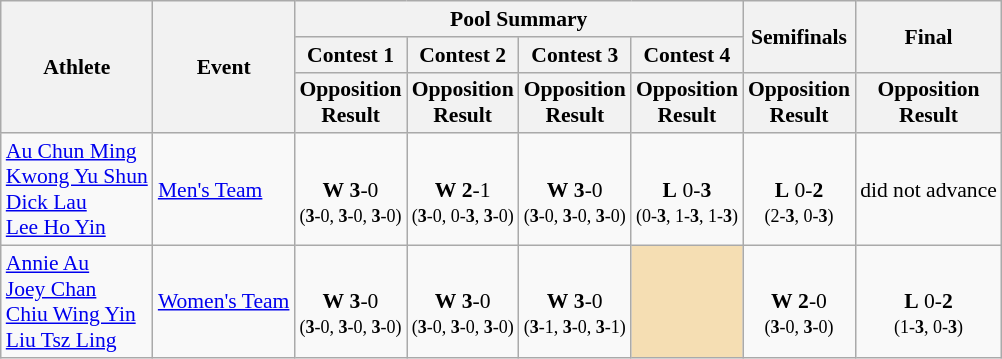<table class="wikitable" border="1" style="font-size:90%">
<tr>
<th rowspan=3>Athlete</th>
<th rowspan=3>Event</th>
<th colspan=4>Pool Summary</th>
<th rowspan=2>Semifinals</th>
<th rowspan=2>Final</th>
</tr>
<tr>
<th>Contest 1</th>
<th>Contest 2</th>
<th>Contest 3</th>
<th>Contest 4</th>
</tr>
<tr>
<th>Opposition<br>Result</th>
<th>Opposition<br>Result</th>
<th>Opposition<br>Result</th>
<th>Opposition<br>Result</th>
<th>Opposition<br>Result</th>
<th>Opposition<br>Result</th>
</tr>
<tr>
<td><a href='#'>Au Chun Ming</a><br><a href='#'>Kwong Yu Shun</a><br><a href='#'>Dick Lau</a><br><a href='#'>Lee Ho Yin</a></td>
<td><a href='#'>Men's Team</a></td>
<td align=center><br><strong>W</strong> <strong>3</strong>-0<br><small>(<strong>3</strong>-0, <strong>3</strong>-0, <strong>3</strong>-0)</small></td>
<td align=center><br><strong>W</strong> <strong>2</strong>-1<br><small>(<strong>3</strong>-0, 0-<strong>3</strong>, <strong>3</strong>-0)</small></td>
<td align=center><br><strong>W</strong> <strong>3</strong>-0<br><small>(<strong>3</strong>-0, <strong>3</strong>-0, <strong>3</strong>-0)</small></td>
<td align=center><br><strong>L</strong> 0-<strong>3</strong><br><small>(0-<strong>3</strong>, 1-<strong>3</strong>, 1-<strong>3</strong>)</small></td>
<td align=center><br><strong>L</strong> 0-<strong>2</strong><br><small>(2-<strong>3</strong>, 0-<strong>3</strong>)</small><br></td>
<td align=center colspan="7">did not advance</td>
</tr>
<tr>
<td><a href='#'>Annie Au</a><br><a href='#'>Joey Chan</a><br><a href='#'>Chiu Wing Yin</a><br><a href='#'>Liu Tsz Ling</a></td>
<td><a href='#'>Women's Team</a></td>
<td align=center><br><strong>W</strong> <strong>3</strong>-0<br><small>(<strong>3</strong>-0, <strong>3</strong>-0, <strong>3</strong>-0)</small></td>
<td align=center><br><strong>W</strong> <strong>3</strong>-0<br><small>(<strong>3</strong>-0, <strong>3</strong>-0, <strong>3</strong>-0)</small></td>
<td align=center><br><strong>W</strong> <strong>3</strong>-0<br><small>(<strong>3</strong>-1, <strong>3</strong>-0, <strong>3</strong>-1)</small></td>
<td align=center bgcolor=wheat></td>
<td align=center><br><strong>W</strong> <strong>2</strong>-0<br><small>(<strong>3</strong>-0, <strong>3</strong>-0)</small></td>
<td align=center><br><strong>L</strong> 0-<strong>2</strong><br><small>(1-<strong>3</strong>, 0-<strong>3</strong>)</small><br></td>
</tr>
</table>
